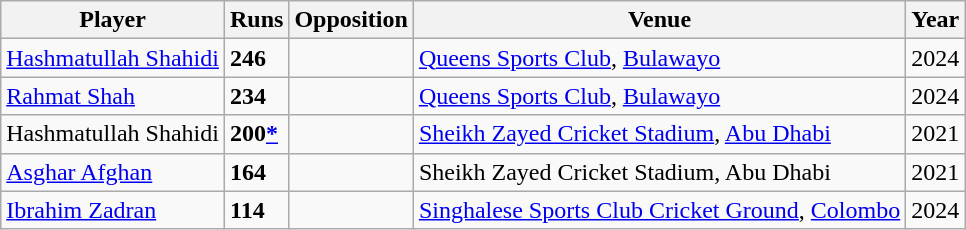<table class="wikitable">
<tr>
<th>Player</th>
<th>Runs</th>
<th>Opposition</th>
<th>Venue</th>
<th>Year</th>
</tr>
<tr>
<td><a href='#'>Hashmatullah Shahidi</a></td>
<td><strong>246</strong></td>
<td></td>
<td><a href='#'>Queens Sports Club</a>, <a href='#'>Bulawayo</a></td>
<td>2024</td>
</tr>
<tr>
<td><a href='#'>Rahmat Shah</a></td>
<td><strong>234</strong></td>
<td></td>
<td><a href='#'>Queens Sports Club</a>, <a href='#'>Bulawayo</a></td>
<td>2024</td>
</tr>
<tr>
<td>Hashmatullah Shahidi</td>
<td><strong>200<a href='#'>*</a></strong></td>
<td></td>
<td><a href='#'>Sheikh Zayed Cricket Stadium</a>, <a href='#'>Abu Dhabi</a></td>
<td>2021</td>
</tr>
<tr>
<td><a href='#'>Asghar Afghan</a></td>
<td><strong>164</strong></td>
<td></td>
<td>Sheikh Zayed Cricket Stadium, Abu Dhabi</td>
<td>2021</td>
</tr>
<tr>
<td><a href='#'>Ibrahim Zadran</a></td>
<td><strong>114</strong></td>
<td></td>
<td><a href='#'>Singhalese Sports Club Cricket Ground</a>, <a href='#'>Colombo</a></td>
<td>2024</td>
</tr>
</table>
